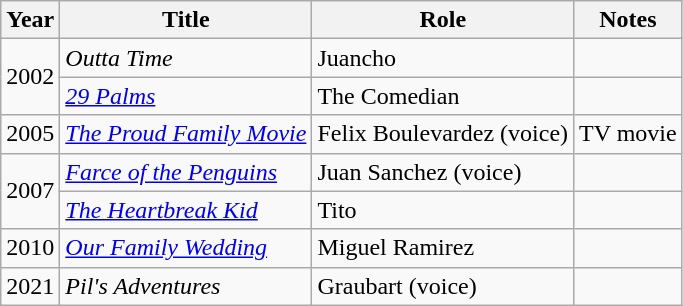<table class="wikitable sortable">
<tr>
<th>Year</th>
<th>Title</th>
<th>Role</th>
<th>Notes</th>
</tr>
<tr>
<td rowspan=2>2002</td>
<td><em>Outta Time</em></td>
<td>Juancho</td>
<td></td>
</tr>
<tr>
<td><em><a href='#'>29 Palms</a></em></td>
<td>The Comedian</td>
<td></td>
</tr>
<tr>
<td>2005</td>
<td><em><a href='#'>The Proud Family Movie</a></em></td>
<td>Felix Boulevardez (voice)</td>
<td>TV movie</td>
</tr>
<tr>
<td rowspan=2>2007</td>
<td><em><a href='#'>Farce of the Penguins</a></em></td>
<td>Juan Sanchez (voice)</td>
<td></td>
</tr>
<tr>
<td><em><a href='#'>The Heartbreak Kid</a></em></td>
<td>Tito</td>
<td></td>
</tr>
<tr>
<td>2010</td>
<td><em><a href='#'>Our Family Wedding</a></em></td>
<td>Miguel Ramirez</td>
<td></td>
</tr>
<tr>
<td>2021</td>
<td><em>Pil's Adventures</em></td>
<td>Graubart (voice)</td>
<td></td>
</tr>
</table>
